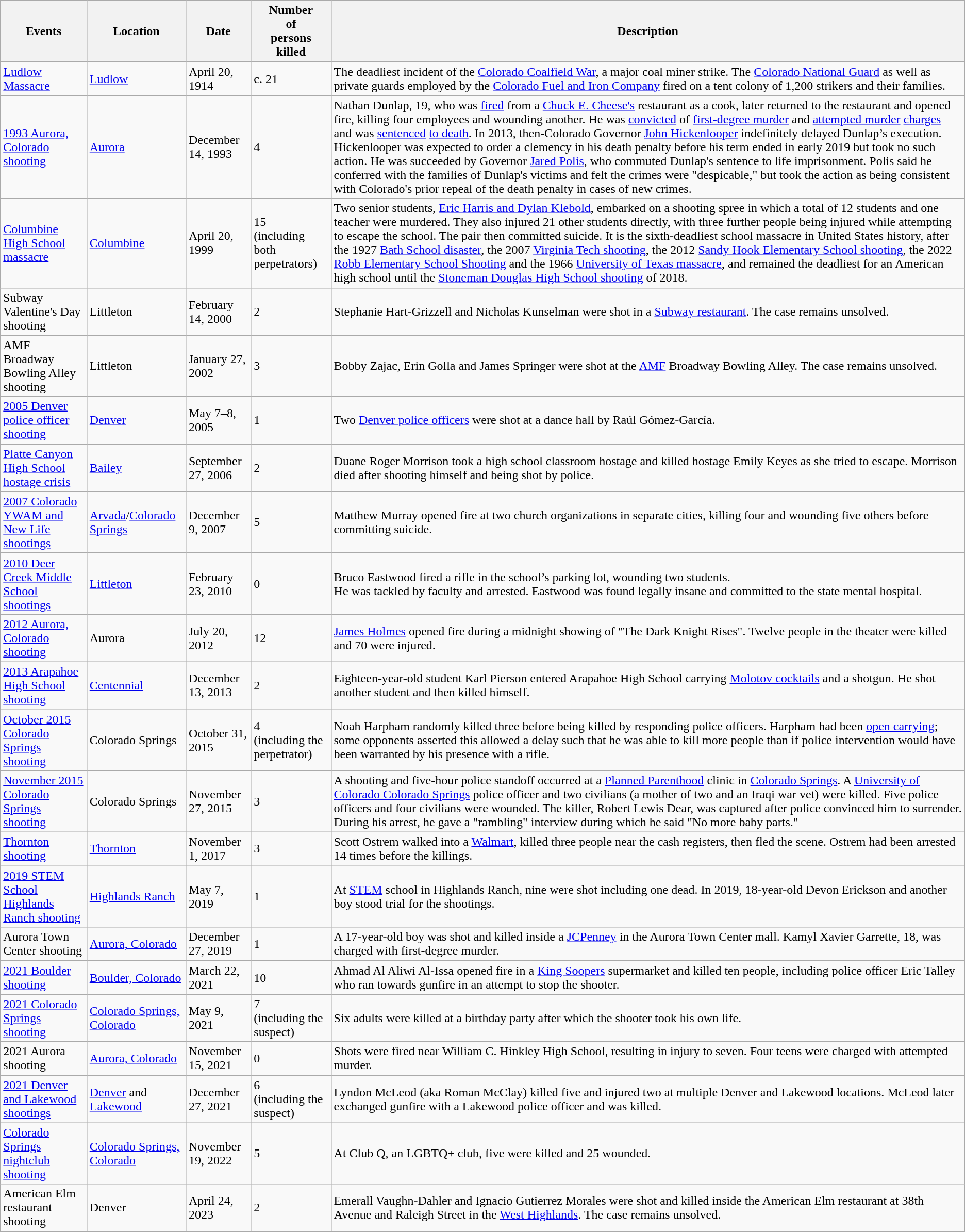<table class="wikitable sortable">
<tr>
<th>Events</th>
<th>Location</th>
<th>Date</th>
<th>Number<br>of <br>persons<br>killed</th>
<th>Description</th>
</tr>
<tr>
<td><a href='#'>Ludlow Massacre</a></td>
<td><a href='#'>Ludlow</a></td>
<td>April 20, 1914</td>
<td>c. 21</td>
<td>The deadliest incident of the <a href='#'>Colorado Coalfield War</a>, a major coal miner strike. The <a href='#'>Colorado National Guard</a> as well as private guards employed by the <a href='#'>Colorado Fuel and Iron Company</a> fired on a tent colony of 1,200 strikers and their families.</td>
</tr>
<tr>
<td><a href='#'>1993 Aurora, Colorado shooting</a></td>
<td><a href='#'>Aurora</a></td>
<td>December 14, 1993</td>
<td>4</td>
<td>Nathan Dunlap, 19, who was <a href='#'>fired</a> from a <a href='#'>Chuck E. Cheese's</a> restaurant as a cook, later returned to the restaurant and opened fire, killing four employees and wounding another. He was <a href='#'>convicted</a> of <a href='#'>first-degree murder</a> and <a href='#'>attempted murder</a> <a href='#'>charges</a> and was <a href='#'>sentenced</a> <a href='#'>to death</a>. In 2013, then-Colorado Governor <a href='#'>John Hickenlooper</a> indefinitely delayed Dunlap’s execution. Hickenlooper was expected to order a clemency in his death penalty before his term ended in early 2019 but took no such action. He was succeeded by Governor <a href='#'>Jared Polis</a>, who commuted Dunlap's sentence to life imprisonment. Polis said he conferred with the families of Dunlap's victims and felt the crimes were "despicable," but took the action as being consistent with Colorado's prior repeal of the death penalty in cases of new crimes.</td>
</tr>
<tr>
<td><a href='#'>Columbine High School massacre</a></td>
<td><a href='#'>Columbine</a></td>
<td>April 20, 1999</td>
<td>15<br>(including both perpetrators)</td>
<td>Two senior students, <a href='#'>Eric Harris and Dylan Klebold</a>, embarked on a shooting spree in which a total of 12 students and one teacher were murdered. They also injured 21 other students directly, with three further people being injured while attempting to escape the school. The pair then committed suicide. It is the sixth-deadliest school massacre in United States history, after the 1927 <a href='#'>Bath School disaster</a>, the 2007 <a href='#'>Virginia Tech shooting</a>, the 2012 <a href='#'>Sandy Hook Elementary School shooting</a>, the 2022 <a href='#'>Robb Elementary School Shooting</a> and the 1966 <a href='#'>University of Texas massacre</a>, and remained the deadliest for an American high school until the <a href='#'>Stoneman Douglas High School shooting</a> of 2018.</td>
</tr>
<tr>
<td>Subway Valentine's Day shooting</td>
<td>Littleton</td>
<td>February 14, 2000</td>
<td>2</td>
<td>Stephanie Hart-Grizzell and Nicholas Kunselman were shot in a <a href='#'>Subway restaurant</a>. The case remains unsolved.</td>
</tr>
<tr>
<td>AMF Broadway Bowling Alley shooting</td>
<td>Littleton</td>
<td>January 27, 2002</td>
<td>3</td>
<td>Bobby Zajac, Erin Golla and James Springer were shot at the <a href='#'>AMF</a> Broadway Bowling Alley. The case remains unsolved.</td>
</tr>
<tr>
<td><a href='#'>2005 Denver police officer shooting</a></td>
<td><a href='#'>Denver</a></td>
<td>May 7–8, 2005</td>
<td>1</td>
<td>Two <a href='#'>Denver police officers</a> were shot at a dance hall by Raúl Gómez-García.</td>
</tr>
<tr>
<td><a href='#'>Platte Canyon High School hostage crisis</a></td>
<td><a href='#'>Bailey</a></td>
<td>September 27, 2006</td>
<td>2</td>
<td>Duane Roger Morrison took a high school classroom hostage and killed hostage Emily Keyes as she tried to escape. Morrison died after shooting himself and being shot by police.</td>
</tr>
<tr>
<td><a href='#'>2007 Colorado YWAM and New Life shootings</a></td>
<td><a href='#'>Arvada</a>/<a href='#'>Colorado Springs</a></td>
<td>December 9, 2007</td>
<td>5</td>
<td>Matthew Murray opened fire at two church organizations in separate cities, killing four and wounding five others before committing suicide.</td>
</tr>
<tr>
<td><a href='#'>2010 Deer Creek Middle School shootings</a></td>
<td><a href='#'>Littleton</a></td>
<td>February 23, 2010</td>
<td>0</td>
<td>Bruco Eastwood fired a rifle in the school’s parking lot, wounding two students.<br>He was tackled by faculty and arrested. Eastwood was found legally insane and committed to the state mental hospital.</td>
</tr>
<tr>
<td><a href='#'>2012 Aurora, Colorado shooting</a></td>
<td>Aurora</td>
<td>July 20, 2012</td>
<td>12</td>
<td><a href='#'>James Holmes</a> opened fire during a midnight showing of "The Dark Knight Rises". Twelve people in the theater were killed and 70 were injured.</td>
</tr>
<tr>
<td Arapahoe High School (Colorado)#2013 shooting><a href='#'>2013 Arapahoe High School shooting</a></td>
<td><a href='#'>Centennial</a></td>
<td>December 13, 2013</td>
<td>2</td>
<td>Eighteen-year-old student Karl Pierson entered Arapahoe High School carrying <a href='#'>Molotov cocktails</a> and a shotgun. He shot another student and then killed himself.</td>
</tr>
<tr>
<td><a href='#'>October 2015 Colorado Springs shooting</a></td>
<td>Colorado Springs</td>
<td>October 31, 2015</td>
<td>4<br>(including the perpetrator)</td>
<td>Noah Harpham randomly killed three before being killed by responding police officers. Harpham had been <a href='#'>open carrying</a>; some opponents asserted this allowed a delay such that he was able to kill more people than if police intervention would have been warranted by his presence with a rifle.</td>
</tr>
<tr>
<td><a href='#'>November 2015 Colorado Springs shooting</a></td>
<td>Colorado Springs</td>
<td>November 27, 2015</td>
<td>3</td>
<td>A shooting and five-hour police standoff occurred at a <a href='#'>Planned Parenthood</a> clinic in <a href='#'>Colorado Springs</a>. A <a href='#'>University of Colorado Colorado Springs</a> police officer and two civilians (a mother of two and an Iraqi war vet) were killed. Five police officers and four civilians were wounded. The killer, Robert Lewis Dear, was captured after police convinced him to surrender. During his arrest, he gave a "rambling" interview during which he said "No more baby parts."</td>
</tr>
<tr>
<td><a href='#'>Thornton shooting</a></td>
<td><a href='#'>Thornton</a></td>
<td>November 1, 2017</td>
<td>3</td>
<td>Scott Ostrem walked into a <a href='#'>Walmart</a>, killed three people near the cash registers, then fled the scene. Ostrem had been arrested 14 times before the killings.</td>
</tr>
<tr>
<td><a href='#'>2019 STEM School Highlands Ranch shooting</a></td>
<td><a href='#'>Highlands Ranch</a></td>
<td>May 7, 2019</td>
<td>1</td>
<td>At <a href='#'>STEM</a> school in Highlands Ranch, nine were shot including one dead. In 2019, 18-year-old Devon Erickson and another boy stood trial for the shootings.</td>
</tr>
<tr>
<td>Aurora Town Center shooting</td>
<td><a href='#'>Aurora, Colorado</a></td>
<td>December 27, 2019</td>
<td>1</td>
<td>A 17-year-old boy was shot and killed inside a <a href='#'>JCPenney</a> in the Aurora Town Center mall. Kamyl Xavier Garrette, 18, was charged with first-degree murder.</td>
</tr>
<tr>
<td><a href='#'>2021 Boulder shooting</a></td>
<td><a href='#'>Boulder, Colorado</a></td>
<td>March 22, 2021</td>
<td>10</td>
<td>Ahmad Al Aliwi Al-Issa opened fire in a <a href='#'>King Soopers</a> supermarket and killed ten people, including police officer Eric Talley who ran towards gunfire in an attempt to stop the shooter.</td>
</tr>
<tr>
<td><a href='#'>2021 Colorado Springs shooting</a></td>
<td><a href='#'>Colorado Springs, Colorado</a></td>
<td>May 9, 2021</td>
<td>7<br>(including the suspect)</td>
<td>Six adults were killed at a birthday party after which the shooter took his own life.</td>
</tr>
<tr>
<td>2021 Aurora shooting</td>
<td><a href='#'>Aurora, Colorado</a></td>
<td>November 15, 2021</td>
<td>0</td>
<td>Shots were fired near William C. Hinkley High School, resulting in injury to seven. Four teens were charged with attempted murder.</td>
</tr>
<tr>
<td><a href='#'>2021 Denver and Lakewood shootings</a></td>
<td><a href='#'>Denver</a> and <a href='#'>Lakewood</a></td>
<td>December 27, 2021</td>
<td>6<br>(including the suspect)</td>
<td Four people were killed and at least three others, including a Lakewood police officer, wounded in shooting spree throughout Denver on Monday evening. the suspect involved was also shot near Belmar shopping center, according to John Romero with Police. said they believe that same all of shootings there is no further danger public.>Lyndon McLeod (aka Roman McClay) killed five and injured two at multiple Denver and Lakewood locations. McLeod later exchanged gunfire with a Lakewood police officer and was killed.</td>
</tr>
<tr>
<td><a href='#'>Colorado Springs nightclub shooting</a></td>
<td><a href='#'>Colorado Springs, Colorado</a></td>
<td>November 19, 2022</td>
<td>5</td>
<td>At Club Q, an LGBTQ+ club, five were killed and 25 wounded.</td>
</tr>
<tr>
<td>American Elm restaurant shooting</td>
<td>Denver</td>
<td>April 24, 2023</td>
<td>2</td>
<td>Emerall Vaughn-Dahler and Ignacio Gutierrez Morales were shot and killed inside the American Elm restaurant at 38th Avenue and Raleigh Street in the <a href='#'>West Highlands</a>. The case remains unsolved.</td>
</tr>
<tr>
</tr>
</table>
